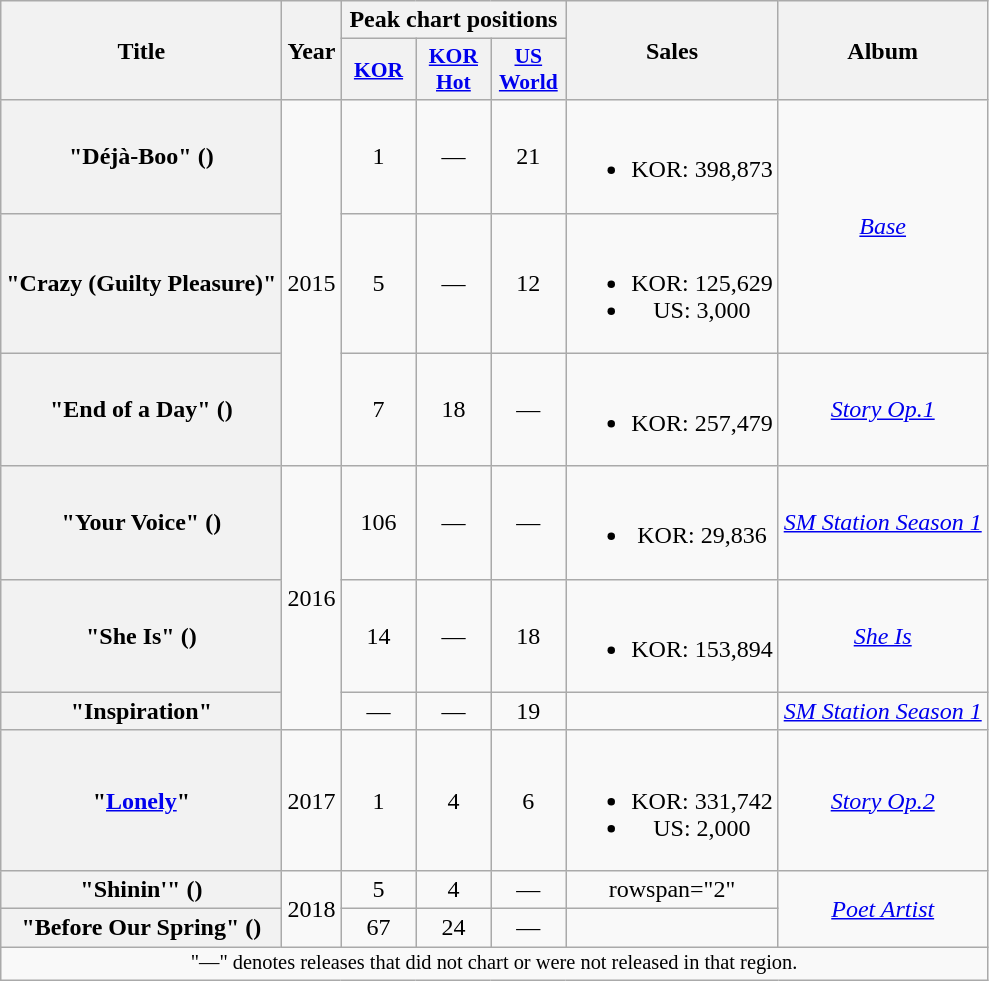<table class="wikitable plainrowheaders" style="text-align:center;">
<tr>
<th scope="col" rowspan="2">Title</th>
<th scope="col" rowspan="2">Year</th>
<th scope="col" colspan="3">Peak chart positions</th>
<th scope="col" rowspan="2">Sales</th>
<th scope="col" rowspan="2">Album</th>
</tr>
<tr>
<th scope="col" style="width:3em;font-size:90%;"><a href='#'>KOR</a><br></th>
<th scope="col" style="width:3em;font-size:90%;"><a href='#'>KOR<br>Hot</a><br></th>
<th scope="col" style="width:3em;font-size:90%;"><a href='#'>US<br>World</a><br></th>
</tr>
<tr>
<th scope="row">"Déjà-Boo" ()<br></th>
<td rowspan="3">2015</td>
<td>1</td>
<td>—</td>
<td>21</td>
<td><br><ul><li>KOR: 398,873</li></ul></td>
<td rowspan="2"><em><a href='#'>Base</a></em></td>
</tr>
<tr>
<th scope="row">"Crazy (Guilty Pleasure)"<br></th>
<td>5</td>
<td>—</td>
<td>12</td>
<td><br><ul><li>KOR: 125,629</li><li>US: 3,000</li></ul></td>
</tr>
<tr>
<th scope="row">"End of a Day" ()</th>
<td>7</td>
<td>18</td>
<td>—</td>
<td><br><ul><li>KOR: 257,479</li></ul></td>
<td><em><a href='#'>Story Op.1</a></em></td>
</tr>
<tr>
<th scope="row">"Your Voice" ()<br></th>
<td rowspan="3">2016</td>
<td>106</td>
<td>—</td>
<td>—</td>
<td><br><ul><li>KOR: 29,836</li></ul></td>
<td><em><a href='#'>SM Station Season 1</a></em></td>
</tr>
<tr>
<th scope="row">"She Is" ()</th>
<td>14</td>
<td>—</td>
<td>18</td>
<td><br><ul><li>KOR: 153,894</li></ul></td>
<td><em><a href='#'>She Is</a></em></td>
</tr>
<tr>
<th scope="row">"Inspiration"</th>
<td>—</td>
<td>—</td>
<td>19</td>
<td></td>
<td><em><a href='#'>SM Station Season 1</a></em></td>
</tr>
<tr>
<th scope="row">"<a href='#'>Lonely</a>"<br></th>
<td>2017</td>
<td>1</td>
<td>4</td>
<td>6</td>
<td><br><ul><li>KOR: 331,742</li><li>US: 2,000</li></ul></td>
<td><em><a href='#'>Story Op.2</a></em></td>
</tr>
<tr>
<th scope="row">"Shinin'" ()</th>
<td rowspan="2">2018</td>
<td>5</td>
<td>4</td>
<td>—</td>
<td>rowspan="2" </td>
<td rowspan="2"><em><a href='#'>Poet  Artist</a></em></td>
</tr>
<tr>
<th scope="row">"Before Our Spring" ()</th>
<td>67</td>
<td>24</td>
<td>—</td>
</tr>
<tr>
<td colspan="7" style="text-align:center; font-size:85%">"—" denotes releases that did not chart or were not released in that region.</td>
</tr>
</table>
